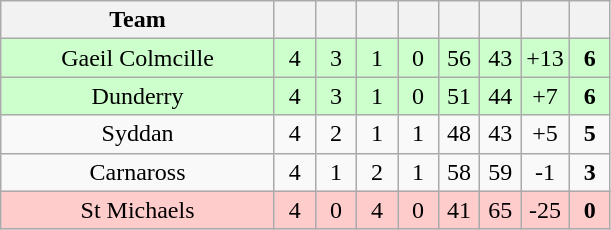<table class="wikitable" style="text-align:center">
<tr>
<th width="175">Team</th>
<th width="20"></th>
<th width="20"></th>
<th width="20"></th>
<th width="20"></th>
<th width="20"></th>
<th width="20"></th>
<th width="20"></th>
<th width="20"></th>
</tr>
<tr bgcolor="ccffcc">
<td>Gaeil Colmcille</td>
<td>4</td>
<td>3</td>
<td>1</td>
<td>0</td>
<td>56</td>
<td>43</td>
<td>+13</td>
<td><strong>6</strong></td>
</tr>
<tr bgcolor="ccffcc">
<td>Dunderry</td>
<td>4</td>
<td>3</td>
<td>1</td>
<td>0</td>
<td>51</td>
<td>44</td>
<td>+7</td>
<td><strong>6</strong></td>
</tr>
<tr>
<td>Syddan</td>
<td>4</td>
<td>2</td>
<td>1</td>
<td>1</td>
<td>48</td>
<td>43</td>
<td>+5</td>
<td><strong>5</strong></td>
</tr>
<tr>
<td>Carnaross</td>
<td>4</td>
<td>1</td>
<td>2</td>
<td>1</td>
<td>58</td>
<td>59</td>
<td>-1</td>
<td><strong>3</strong></td>
</tr>
<tr bgcolor="ffcccc">
<td>St Michaels</td>
<td>4</td>
<td>0</td>
<td>4</td>
<td>0</td>
<td>41</td>
<td>65</td>
<td>-25</td>
<td><strong>0</strong></td>
</tr>
</table>
